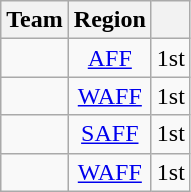<table class="wikitable sortable">
<tr>
<th>Team</th>
<th>Region</th>
<th></th>
</tr>
<tr>
<td></td>
<td style="text-align:center"><a href='#'>AFF</a></td>
<td style="text-align:center">1st</td>
</tr>
<tr>
<td></td>
<td style="text-align:center"><a href='#'>WAFF</a></td>
<td style="text-align:center">1st</td>
</tr>
<tr>
<td></td>
<td style="text-align:center"><a href='#'>SAFF</a></td>
<td style="text-align:center">1st</td>
</tr>
<tr>
<td></td>
<td style="text-align:center"><a href='#'>WAFF</a></td>
<td style="text-align:center">1st</td>
</tr>
</table>
